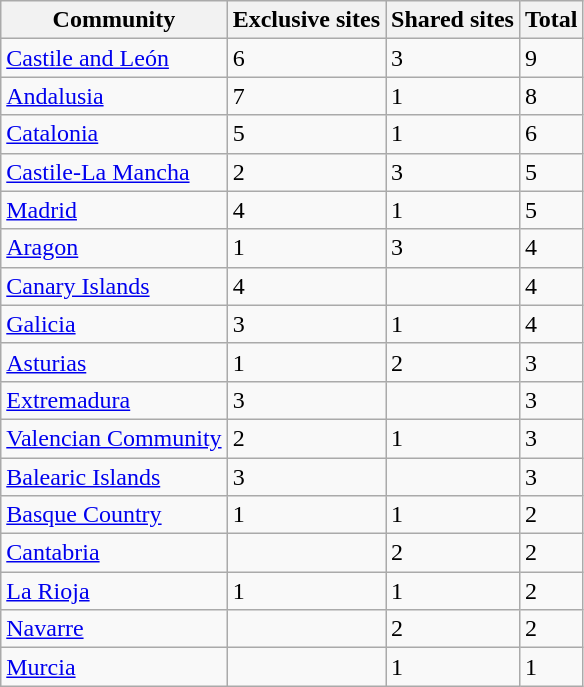<table class="wikitable sortable">
<tr>
<th>Community</th>
<th>Exclusive sites</th>
<th>Shared sites</th>
<th>Total</th>
</tr>
<tr>
<td><a href='#'>Castile and León</a></td>
<td>6</td>
<td>3</td>
<td>9</td>
</tr>
<tr>
<td><a href='#'>Andalusia</a></td>
<td>7</td>
<td>1</td>
<td>8</td>
</tr>
<tr>
<td><a href='#'>Catalonia</a></td>
<td>5</td>
<td>1</td>
<td>6</td>
</tr>
<tr>
<td><a href='#'>Castile-La Mancha</a></td>
<td>2</td>
<td>3</td>
<td>5</td>
</tr>
<tr>
<td><a href='#'>Madrid</a></td>
<td>4</td>
<td>1</td>
<td>5</td>
</tr>
<tr>
<td><a href='#'>Aragon</a></td>
<td>1</td>
<td>3</td>
<td>4</td>
</tr>
<tr>
<td><a href='#'>Canary Islands</a></td>
<td>4</td>
<td></td>
<td>4</td>
</tr>
<tr>
<td><a href='#'>Galicia</a></td>
<td>3</td>
<td>1</td>
<td>4</td>
</tr>
<tr>
<td><a href='#'>Asturias</a></td>
<td>1</td>
<td>2</td>
<td>3</td>
</tr>
<tr>
<td><a href='#'>Extremadura</a></td>
<td>3</td>
<td></td>
<td>3</td>
</tr>
<tr>
<td><a href='#'>Valencian Community</a></td>
<td>2</td>
<td>1</td>
<td>3</td>
</tr>
<tr>
<td><a href='#'>Balearic Islands</a></td>
<td>3</td>
<td></td>
<td>3</td>
</tr>
<tr>
<td><a href='#'>Basque Country</a></td>
<td>1</td>
<td>1</td>
<td>2</td>
</tr>
<tr>
<td><a href='#'>Cantabria</a></td>
<td></td>
<td>2</td>
<td>2</td>
</tr>
<tr>
<td><a href='#'>La Rioja</a></td>
<td>1</td>
<td>1</td>
<td>2</td>
</tr>
<tr>
<td><a href='#'>Navarre</a></td>
<td></td>
<td>2</td>
<td>2</td>
</tr>
<tr>
<td><a href='#'>Murcia</a></td>
<td></td>
<td>1</td>
<td>1</td>
</tr>
</table>
